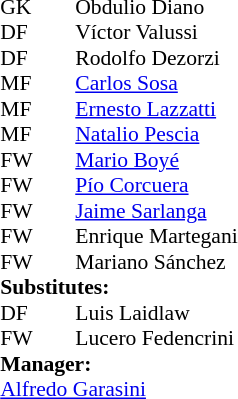<table style="font-size:90%; margin:0.2em auto;" cellspacing="0" cellpadding="0">
<tr>
<th width="25"></th>
<th width="25"></th>
</tr>
<tr>
<td>GK</td>
<td></td>
<td> Obdulio Diano</td>
</tr>
<tr>
<td>DF</td>
<td></td>
<td> Víctor Valussi</td>
</tr>
<tr>
<td>DF</td>
<td></td>
<td> Rodolfo Dezorzi</td>
<td></td>
<td></td>
</tr>
<tr>
<td>MF</td>
<td></td>
<td> <a href='#'>Carlos Sosa</a></td>
</tr>
<tr>
<td>MF</td>
<td></td>
<td> <a href='#'>Ernesto Lazzatti</a></td>
</tr>
<tr>
<td>MF</td>
<td></td>
<td> <a href='#'>Natalio Pescia</a></td>
</tr>
<tr>
<td>FW</td>
<td></td>
<td> <a href='#'>Mario Boyé</a></td>
</tr>
<tr>
<td>FW</td>
<td></td>
<td> <a href='#'>Pío Corcuera</a></td>
<td></td>
<td></td>
</tr>
<tr>
<td>FW</td>
<td></td>
<td> <a href='#'>Jaime Sarlanga</a></td>
</tr>
<tr>
<td>FW</td>
<td></td>
<td> Enrique Martegani</td>
</tr>
<tr>
<td>FW</td>
<td></td>
<td> Mariano Sánchez</td>
</tr>
<tr>
<td colspan=3><strong>Substitutes:</strong></td>
</tr>
<tr>
<td>DF</td>
<td></td>
<td> Luis Laidlaw</td>
<td></td>
<td></td>
</tr>
<tr>
<td>FW</td>
<td></td>
<td> Lucero Fedencrini</td>
<td></td>
<td></td>
</tr>
<tr>
<td colspan=3><strong>Manager:</strong></td>
</tr>
<tr>
<td colspan=4> <a href='#'>Alfredo Garasini</a></td>
</tr>
</table>
